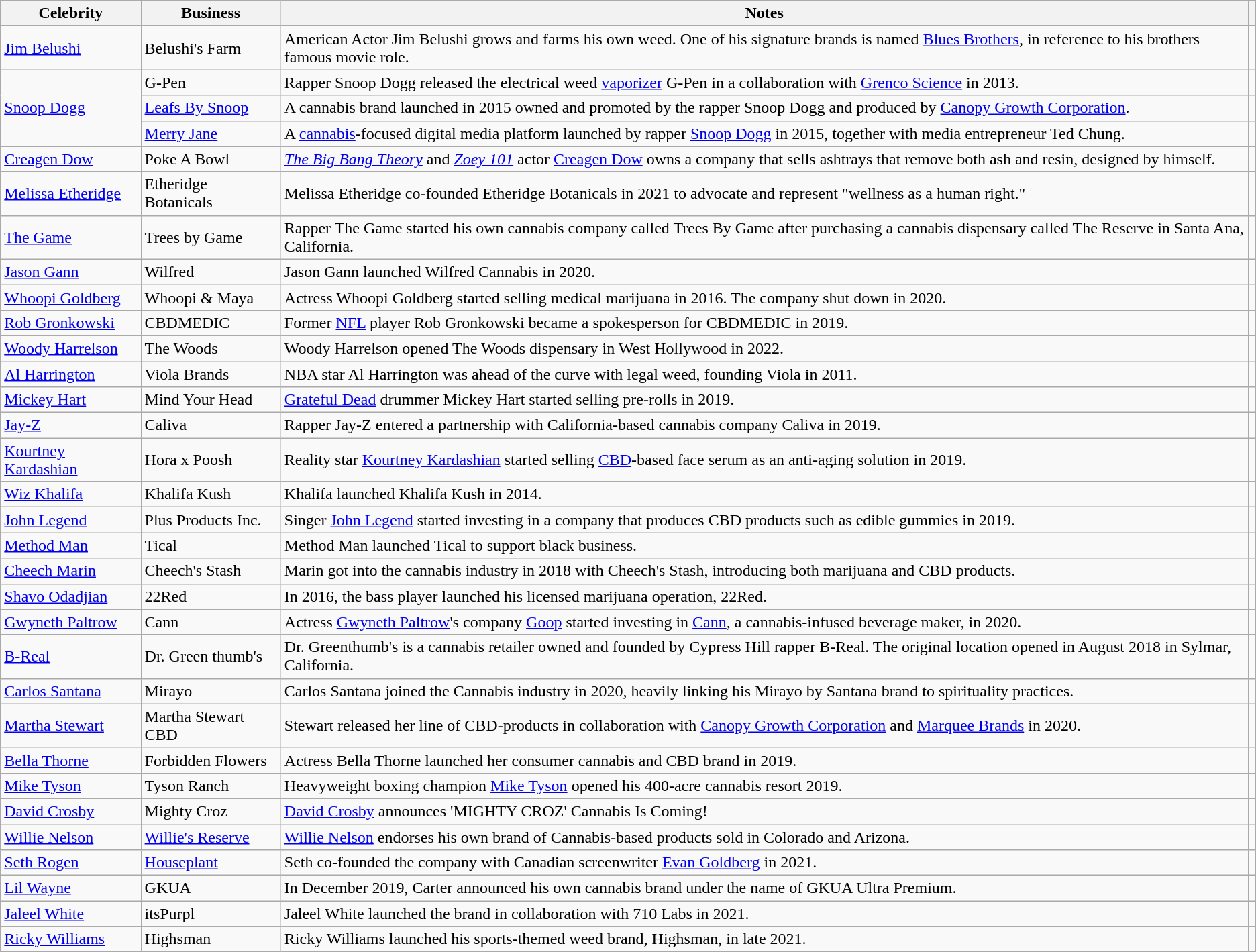<table class="wikitable sortable">
<tr>
<th>Celebrity</th>
<th>Business</th>
<th>Notes</th>
<th></th>
</tr>
<tr>
<td><a href='#'>Jim Belushi</a></td>
<td>Belushi's Farm</td>
<td>American Actor Jim Belushi grows and farms his own weed. One of his signature brands is named <a href='#'>Blues Brothers</a>, in reference to his brothers famous movie role.</td>
<td></td>
</tr>
<tr>
<td rowspan=3><a href='#'>Snoop Dogg</a></td>
<td>G-Pen</td>
<td>Rapper Snoop Dogg released the electrical weed <a href='#'>vaporizer</a> G-Pen in a collaboration with <a href='#'>Grenco Science</a> in 2013.</td>
<td></td>
</tr>
<tr>
<td><a href='#'>Leafs By Snoop</a></td>
<td>A cannabis brand launched in 2015 owned and promoted by the rapper Snoop Dogg and produced by <a href='#'>Canopy Growth Corporation</a>.</td>
<td></td>
</tr>
<tr>
<td><a href='#'>Merry Jane</a></td>
<td>A <a href='#'>cannabis</a>-focused digital media platform launched by rapper <a href='#'>Snoop Dogg</a> in 2015, together with media entrepreneur Ted Chung.</td>
<td></td>
</tr>
<tr>
<td><a href='#'>Creagen Dow</a></td>
<td>Poke A Bowl</td>
<td><em><a href='#'>The Big Bang Theory</a></em> and <em><a href='#'>Zoey 101</a></em> actor <a href='#'>Creagen Dow</a> owns a company that sells ashtrays that remove both ash and resin, designed by himself.</td>
<td></td>
</tr>
<tr>
<td><a href='#'>Melissa Etheridge</a></td>
<td>Etheridge Botanicals</td>
<td>Melissa Etheridge co-founded Etheridge Botanicals in 2021 to advocate and represent "wellness as a human right."</td>
<td></td>
</tr>
<tr>
<td><a href='#'>The Game</a></td>
<td>Trees by Game</td>
<td>Rapper The Game started his own cannabis company called Trees By Game after purchasing a cannabis dispensary called The Reserve in Santa Ana, California.</td>
<td></td>
</tr>
<tr>
<td><a href='#'>Jason Gann</a></td>
<td>Wilfred</td>
<td>Jason Gann launched Wilfred Cannabis in 2020.</td>
<td></td>
</tr>
<tr>
<td><a href='#'>Whoopi Goldberg</a></td>
<td>Whoopi & Maya</td>
<td>Actress Whoopi Goldberg started selling medical marijuana in 2016. The company shut down in 2020.</td>
<td></td>
</tr>
<tr>
<td><a href='#'>Rob Gronkowski</a></td>
<td>CBDMEDIC</td>
<td>Former <a href='#'>NFL</a> player Rob Gronkowski became a spokesperson for CBDMEDIC in 2019.</td>
<td></td>
</tr>
<tr>
<td><a href='#'>Woody Harrelson</a></td>
<td>The Woods</td>
<td>Woody Harrelson opened The Woods dispensary in West Hollywood in 2022.</td>
<td></td>
</tr>
<tr>
<td><a href='#'>Al Harrington</a></td>
<td>Viola Brands</td>
<td>NBA star Al Harrington was ahead of the curve with legal weed, founding Viola in 2011.</td>
<td></td>
</tr>
<tr>
<td><a href='#'>Mickey Hart</a></td>
<td>Mind Your Head</td>
<td><a href='#'>Grateful Dead</a> drummer Mickey Hart started selling pre-rolls in 2019.</td>
<td></td>
</tr>
<tr>
<td><a href='#'>Jay-Z</a></td>
<td>Caliva</td>
<td>Rapper Jay-Z entered a partnership with California-based cannabis company Caliva in 2019.</td>
<td></td>
</tr>
<tr>
<td><a href='#'>Kourtney Kardashian</a></td>
<td>Hora x Poosh</td>
<td>Reality star <a href='#'>Kourtney Kardashian</a> started selling <a href='#'>CBD</a>-based face serum as an anti-aging solution in 2019.</td>
<td></td>
</tr>
<tr>
<td><a href='#'>Wiz Khalifa</a></td>
<td>Khalifa Kush</td>
<td>Khalifa launched Khalifa Kush in 2014.</td>
<td></td>
</tr>
<tr>
<td><a href='#'>John Legend</a></td>
<td>Plus Products Inc.</td>
<td>Singer <a href='#'>John Legend</a> started investing in a company that produces CBD products such as edible gummies in 2019.</td>
<td></td>
</tr>
<tr>
<td><a href='#'>Method Man</a></td>
<td>Tical</td>
<td>Method Man launched Tical to support black business.</td>
<td></td>
</tr>
<tr>
<td><a href='#'>Cheech Marin</a></td>
<td>Cheech's Stash</td>
<td>Marin got into the cannabis industry in 2018 with Cheech's Stash, introducing both marijuana and CBD products.</td>
<td></td>
</tr>
<tr>
<td><a href='#'>Shavo Odadjian</a></td>
<td>22Red</td>
<td>In 2016, the bass player launched his licensed marijuana operation, 22Red.</td>
<td></td>
</tr>
<tr>
<td><a href='#'>Gwyneth Paltrow</a></td>
<td>Cann</td>
<td>Actress <a href='#'>Gwyneth Paltrow</a>'s company <a href='#'>Goop</a> started investing in <a href='#'>Cann</a>, a cannabis-infused beverage maker, in 2020.</td>
<td></td>
</tr>
<tr>
<td><a href='#'>B-Real</a></td>
<td>Dr. Green thumb's</td>
<td>Dr. Greenthumb's is a cannabis retailer owned and founded by Cypress Hill rapper B-Real. The original location opened in August 2018 in Sylmar, California.</td>
<td></td>
</tr>
<tr>
<td><a href='#'>Carlos Santana</a></td>
<td>Mirayo</td>
<td>Carlos Santana joined the Cannabis industry in 2020, heavily linking his Mirayo by Santana brand to spirituality practices.</td>
<td></td>
</tr>
<tr>
<td><a href='#'>Martha Stewart</a></td>
<td>Martha Stewart CBD</td>
<td>Stewart released her line of CBD-products in collaboration with <a href='#'>Canopy Growth Corporation</a> and <a href='#'>Marquee Brands</a> in 2020.</td>
<td></td>
</tr>
<tr>
<td><a href='#'>Bella Thorne</a></td>
<td>Forbidden Flowers</td>
<td>Actress Bella Thorne launched her consumer cannabis and CBD brand in 2019.</td>
<td></td>
</tr>
<tr>
<td><a href='#'>Mike Tyson</a></td>
<td>Tyson Ranch</td>
<td>Heavyweight boxing champion <a href='#'>Mike Tyson</a> opened his 400-acre cannabis resort 2019.</td>
<td></td>
</tr>
<tr>
<td><a href='#'>David Crosby</a></td>
<td>Mighty Croz</td>
<td><a href='#'>David Crosby</a> announces 'MIGHTY CROZ' Cannabis Is Coming!</td>
<td></td>
</tr>
<tr>
<td><a href='#'>Willie Nelson</a></td>
<td><a href='#'>Willie's Reserve</a></td>
<td><a href='#'>Willie Nelson</a> endorses his own brand of Cannabis-based products sold in Colorado and Arizona.</td>
<td></td>
</tr>
<tr>
<td><a href='#'>Seth Rogen</a></td>
<td><a href='#'>Houseplant</a></td>
<td>Seth co-founded the company with Canadian screenwriter <a href='#'>Evan Goldberg</a> in 2021.</td>
<td></td>
</tr>
<tr>
<td><a href='#'>Lil Wayne</a></td>
<td>GKUA</td>
<td>In December 2019, Carter announced his own cannabis brand under the name of GKUA Ultra Premium.</td>
<td></td>
</tr>
<tr>
<td><a href='#'>Jaleel White</a></td>
<td>itsPurpl</td>
<td>Jaleel White launched the brand in collaboration with 710 Labs in 2021.</td>
<td></td>
</tr>
<tr>
<td><a href='#'>Ricky Williams</a></td>
<td>Highsman</td>
<td>Ricky Williams launched his sports-themed weed brand, Highsman, in late 2021.</td>
<td></td>
</tr>
</table>
